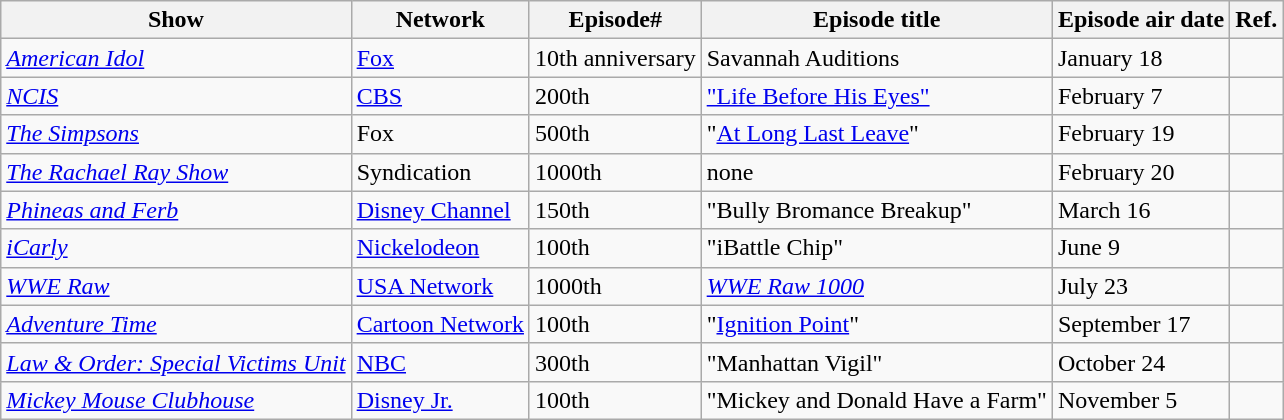<table class="wikitable">
<tr ">
<th>Show</th>
<th>Network</th>
<th>Episode#</th>
<th>Episode title </th>
<th>Episode air date</th>
<th>Ref.</th>
</tr>
<tr>
<td><em><a href='#'>American Idol</a></em></td>
<td><a href='#'>Fox</a></td>
<td>10th anniversary</td>
<td>Savannah Auditions</td>
<td>January 18</td>
<td></td>
</tr>
<tr>
<td><em><a href='#'>NCIS</a></em></td>
<td><a href='#'>CBS</a></td>
<td>200th</td>
<td><a href='#'>"Life Before His Eyes"</a></td>
<td>February 7</td>
<td></td>
</tr>
<tr>
<td><em><a href='#'>The Simpsons</a></em></td>
<td>Fox</td>
<td>500th</td>
<td>"<a href='#'>At Long Last Leave</a>"</td>
<td>February 19</td>
<td></td>
</tr>
<tr>
<td><em><a href='#'>The Rachael Ray Show</a></em></td>
<td>Syndication</td>
<td>1000th</td>
<td>none</td>
<td>February 20</td>
<td></td>
</tr>
<tr>
<td><em><a href='#'>Phineas and Ferb</a></em></td>
<td><a href='#'>Disney Channel</a></td>
<td>150th</td>
<td>"Bully Bromance Breakup"</td>
<td>March 16</td>
<td></td>
</tr>
<tr>
<td><em><a href='#'>iCarly</a></em></td>
<td><a href='#'>Nickelodeon</a></td>
<td>100th</td>
<td>"iBattle Chip"</td>
<td>June 9</td>
<td></td>
</tr>
<tr>
<td><em><a href='#'>WWE Raw</a></em></td>
<td><a href='#'>USA Network</a></td>
<td>1000th</td>
<td><em><a href='#'>WWE Raw 1000</a></em></td>
<td>July 23</td>
<td></td>
</tr>
<tr>
<td><em><a href='#'>Adventure Time</a></em></td>
<td><a href='#'>Cartoon Network</a></td>
<td>100th</td>
<td>"<a href='#'>Ignition Point</a>"</td>
<td>September 17</td>
<td></td>
</tr>
<tr>
<td><em><a href='#'>Law & Order: Special Victims Unit</a></em></td>
<td><a href='#'>NBC</a></td>
<td>300th</td>
<td>"Manhattan Vigil"</td>
<td>October 24</td>
<td></td>
</tr>
<tr>
<td><em><a href='#'>Mickey Mouse Clubhouse</a></em></td>
<td><a href='#'>Disney Jr.</a></td>
<td>100th</td>
<td>"Mickey and Donald Have a Farm"</td>
<td>November 5</td>
<td></td>
</tr>
</table>
